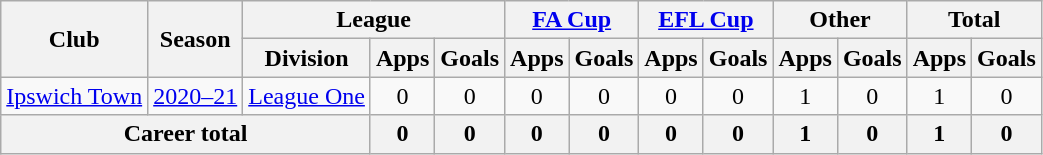<table class="wikitable" style="text-align: center">
<tr>
<th rowspan="2">Club</th>
<th rowspan="2">Season</th>
<th colspan="3">League</th>
<th colspan="2"><a href='#'>FA Cup</a></th>
<th colspan="2"><a href='#'>EFL Cup</a></th>
<th colspan="2">Other</th>
<th colspan="2">Total</th>
</tr>
<tr>
<th>Division</th>
<th>Apps</th>
<th>Goals</th>
<th>Apps</th>
<th>Goals</th>
<th>Apps</th>
<th>Goals</th>
<th>Apps</th>
<th>Goals</th>
<th>Apps</th>
<th>Goals</th>
</tr>
<tr>
<td><a href='#'>Ipswich Town</a></td>
<td><a href='#'>2020–21</a></td>
<td><a href='#'>League One</a></td>
<td>0</td>
<td>0</td>
<td>0</td>
<td>0</td>
<td>0</td>
<td>0</td>
<td>1</td>
<td>0</td>
<td>1</td>
<td>0</td>
</tr>
<tr>
<th colspan="3">Career total</th>
<th>0</th>
<th>0</th>
<th>0</th>
<th>0</th>
<th>0</th>
<th>0</th>
<th>1</th>
<th>0</th>
<th>1</th>
<th>0</th>
</tr>
</table>
